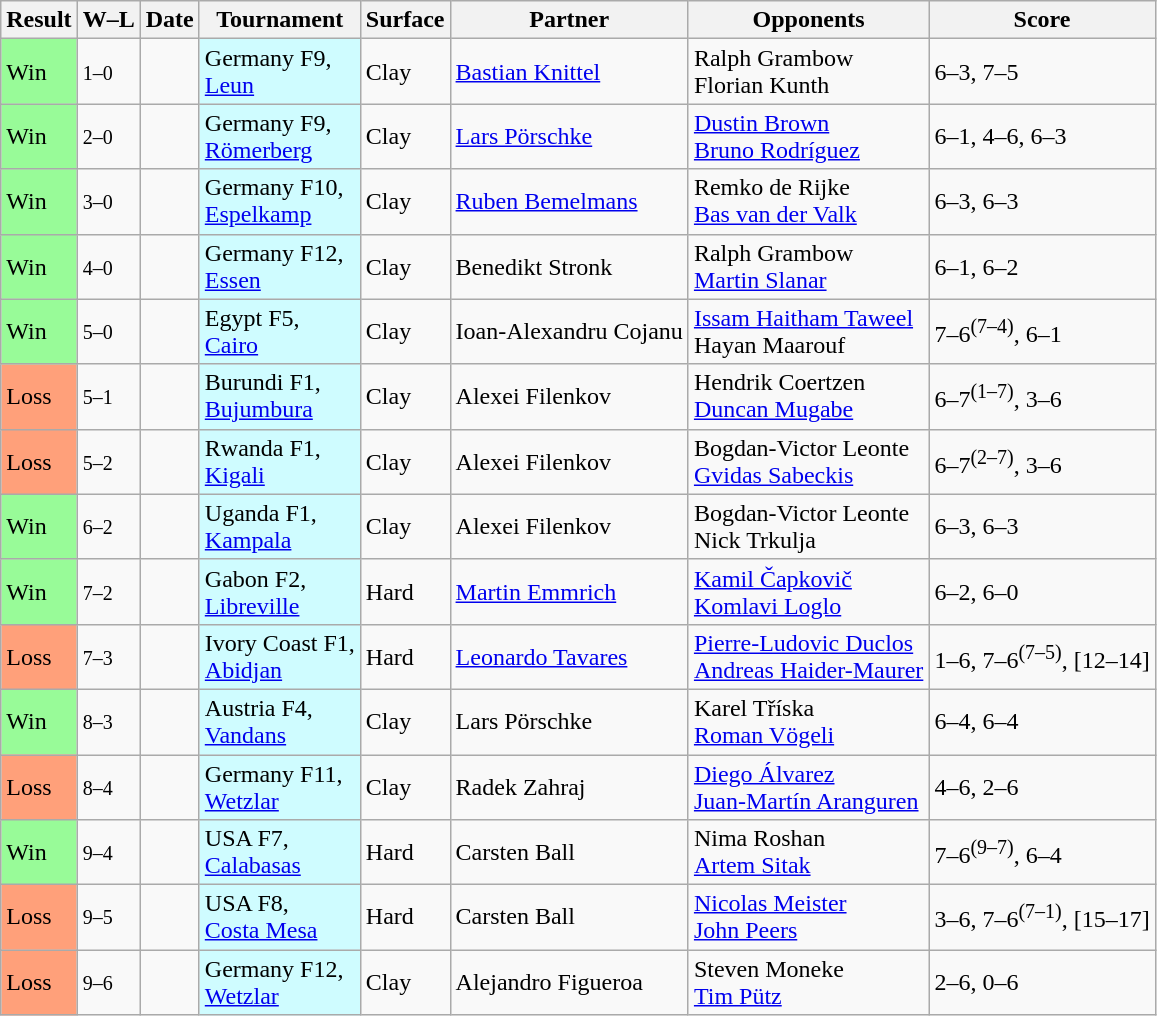<table class="sortable wikitable nowrap">
<tr>
<th>Result</th>
<th class="unsortable">W–L</th>
<th>Date</th>
<th>Tournament</th>
<th>Surface</th>
<th>Partner</th>
<th>Opponents</th>
<th class="unsortable">Score</th>
</tr>
<tr>
<td bgcolor=98FB98>Win</td>
<td><small>1–0</small></td>
<td></td>
<td style="background:#cffcff;">Germany F9, <br> <a href='#'>Leun</a></td>
<td>Clay</td>
<td> <a href='#'>Bastian Knittel</a></td>
<td> Ralph Grambow<br> Florian Kunth</td>
<td>6–3, 7–5</td>
</tr>
<tr>
<td bgcolor=98FB98>Win</td>
<td><small>2–0</small></td>
<td></td>
<td style="background:#cffcff;">Germany F9, <br> <a href='#'>Römerberg</a></td>
<td>Clay</td>
<td> <a href='#'>Lars Pörschke</a></td>
<td> <a href='#'>Dustin Brown</a><br> <a href='#'>Bruno Rodríguez</a></td>
<td>6–1, 4–6, 6–3</td>
</tr>
<tr>
<td bgcolor=98FB98>Win</td>
<td><small>3–0</small></td>
<td></td>
<td style="background:#cffcff;">Germany F10, <br> <a href='#'>Espelkamp</a></td>
<td>Clay</td>
<td> <a href='#'>Ruben Bemelmans</a></td>
<td> Remko de Rijke<br> <a href='#'>Bas van der Valk</a></td>
<td>6–3, 6–3</td>
</tr>
<tr>
<td bgcolor=98FB98>Win</td>
<td><small>4–0</small></td>
<td></td>
<td style="background:#cffcff;">Germany F12, <br> <a href='#'>Essen</a></td>
<td>Clay</td>
<td> Benedikt Stronk</td>
<td> Ralph Grambow<br> <a href='#'>Martin Slanar</a></td>
<td>6–1, 6–2</td>
</tr>
<tr>
<td bgcolor=98FB98>Win</td>
<td><small>5–0</small></td>
<td></td>
<td style="background:#cffcff;">Egypt F5, <br> <a href='#'>Cairo</a></td>
<td>Clay</td>
<td> Ioan-Alexandru Cojanu</td>
<td> <a href='#'>Issam Haitham Taweel</a><br> Hayan Maarouf</td>
<td>7–6<sup>(7–4)</sup>, 6–1</td>
</tr>
<tr>
<td bgcolor=FFA07A>Loss</td>
<td><small>5–1</small></td>
<td></td>
<td style="background:#cffcff;">Burundi F1, <br> <a href='#'>Bujumbura</a></td>
<td>Clay</td>
<td> Alexei Filenkov</td>
<td> Hendrik Coertzen<br> <a href='#'>Duncan Mugabe</a></td>
<td>6–7<sup>(1–7)</sup>, 3–6</td>
</tr>
<tr>
<td bgcolor=FFA07A>Loss</td>
<td><small>5–2</small></td>
<td></td>
<td style="background:#cffcff;">Rwanda F1, <br> <a href='#'>Kigali</a></td>
<td>Clay</td>
<td> Alexei Filenkov</td>
<td> Bogdan-Victor Leonte<br> <a href='#'>Gvidas Sabeckis</a></td>
<td>6–7<sup>(2–7)</sup>, 3–6</td>
</tr>
<tr>
<td bgcolor=98FB98>Win</td>
<td><small>6–2</small></td>
<td></td>
<td style="background:#cffcff;">Uganda F1, <br> <a href='#'>Kampala</a></td>
<td>Clay</td>
<td> Alexei Filenkov</td>
<td> Bogdan-Victor Leonte<br> Nick Trkulja</td>
<td>6–3, 6–3</td>
</tr>
<tr>
<td bgcolor=98FB98>Win</td>
<td><small>7–2</small></td>
<td></td>
<td style="background:#cffcff;">Gabon F2, <br> <a href='#'>Libreville</a></td>
<td>Hard</td>
<td> <a href='#'>Martin Emmrich</a></td>
<td> <a href='#'>Kamil Čapkovič</a><br> <a href='#'>Komlavi Loglo</a></td>
<td>6–2, 6–0</td>
</tr>
<tr>
<td bgcolor=FFA07A>Loss</td>
<td><small>7–3</small></td>
<td></td>
<td style="background:#cffcff;">Ivory Coast F1, <br> <a href='#'>Abidjan</a></td>
<td>Hard</td>
<td> <a href='#'>Leonardo Tavares</a></td>
<td> <a href='#'>Pierre-Ludovic Duclos</a><br> <a href='#'>Andreas Haider-Maurer</a></td>
<td>1–6, 7–6<sup>(7–5)</sup>, [12–14]</td>
</tr>
<tr>
<td bgcolor=98FB98>Win</td>
<td><small>8–3</small></td>
<td></td>
<td style="background:#cffcff;">Austria F4, <br> <a href='#'>Vandans</a></td>
<td>Clay</td>
<td> Lars Pörschke</td>
<td> Karel Tříska<br> <a href='#'>Roman Vögeli</a></td>
<td>6–4, 6–4</td>
</tr>
<tr>
<td bgcolor=FFA07A>Loss</td>
<td><small>8–4</small></td>
<td></td>
<td style="background:#cffcff;">Germany F11, <br> <a href='#'>Wetzlar</a></td>
<td>Clay</td>
<td> Radek Zahraj</td>
<td> <a href='#'>Diego Álvarez</a><br> <a href='#'>Juan-Martín Aranguren</a></td>
<td>4–6, 2–6</td>
</tr>
<tr>
<td bgcolor=98fb98>Win</td>
<td><small>9–4</small></td>
<td></td>
<td style="background:#cffcff;">USA F7, <br> <a href='#'>Calabasas</a></td>
<td>Hard</td>
<td> Carsten Ball</td>
<td> Nima Roshan<br> <a href='#'>Artem Sitak</a></td>
<td>7–6<sup>(9–7)</sup>, 6–4</td>
</tr>
<tr>
<td bgcolor=FFA07A>Loss</td>
<td><small>9–5</small></td>
<td></td>
<td style="background:#cffcff;">USA F8, <br> <a href='#'>Costa Mesa</a></td>
<td>Hard</td>
<td> Carsten Ball</td>
<td> <a href='#'>Nicolas Meister</a><br> <a href='#'>John Peers</a></td>
<td>3–6, 7–6<sup>(7–1)</sup>, [15–17]</td>
</tr>
<tr>
<td bgcolor=FFA07A>Loss</td>
<td><small>9–6</small></td>
<td></td>
<td style="background:#cffcff;">Germany F12, <br> <a href='#'>Wetzlar</a></td>
<td>Clay</td>
<td> Alejandro Figueroa</td>
<td> Steven Moneke<br> <a href='#'>Tim Pütz</a></td>
<td>2–6, 0–6</td>
</tr>
</table>
